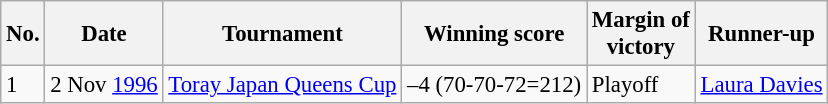<table class="wikitable" style="font-size:95%;">
<tr>
<th>No.</th>
<th>Date</th>
<th>Tournament</th>
<th>Winning score</th>
<th>Margin of<br>victory</th>
<th>Runner-up</th>
</tr>
<tr>
<td>1</td>
<td>2 Nov <a href='#'>1996</a></td>
<td><a href='#'>Toray Japan Queens Cup</a></td>
<td>–4 (70-70-72=212)</td>
<td>Playoff</td>
<td> <a href='#'>Laura Davies</a></td>
</tr>
</table>
